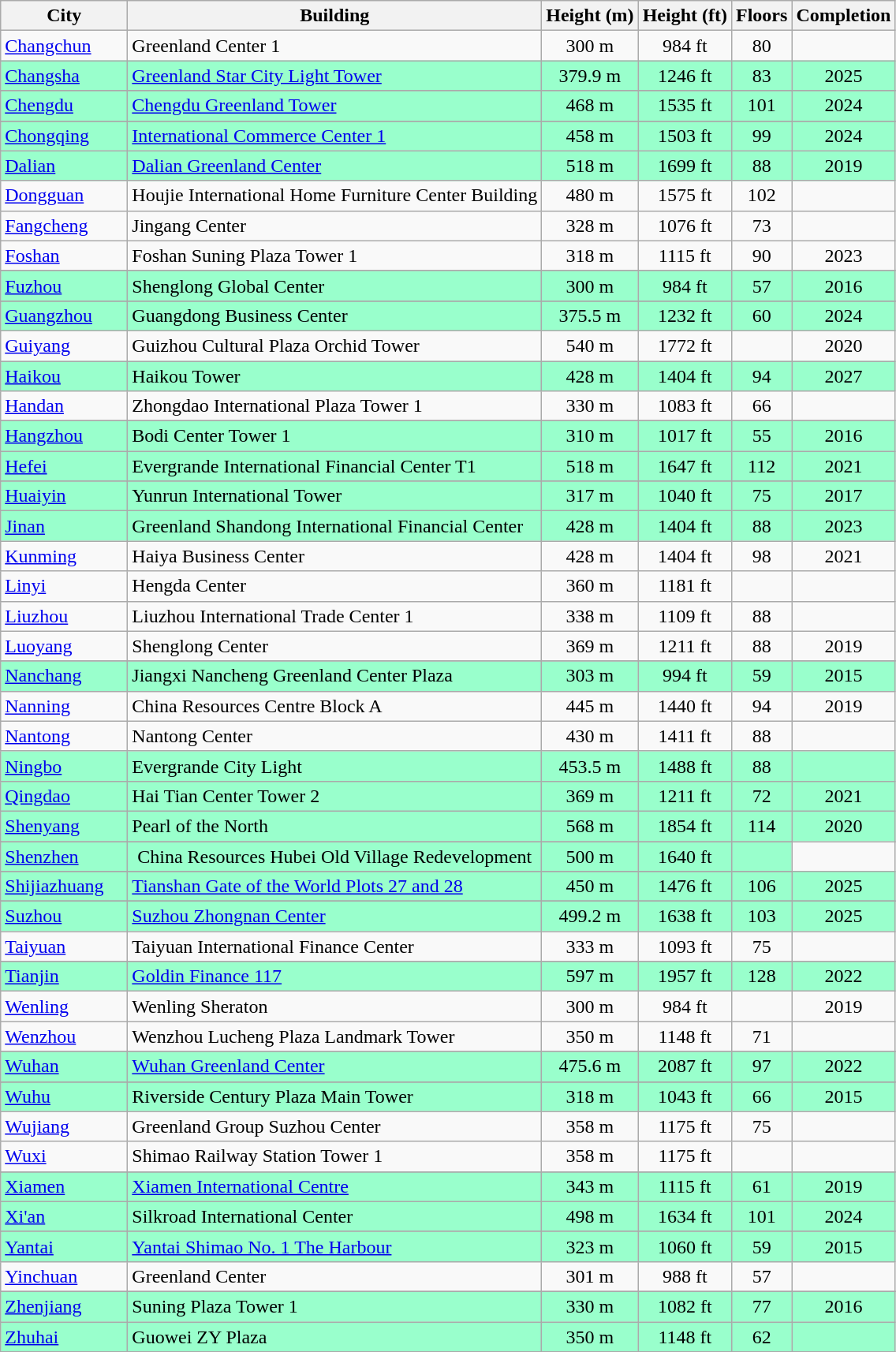<table class="wikitable sortable">
<tr>
<th width="100">City</th>
<th>Building</th>
<th>Height (m)</th>
<th>Height (ft)</th>
<th>Floors</th>
<th>Completion</th>
</tr>
<tr>
<td><a href='#'>Changchun</a></td>
<td>Greenland Center 1</td>
<td style="text-align: center;">300 m</td>
<td style="text-align: center;">984 ft</td>
<td style="text-align: center;">80</td>
<td style="text-align: center;"></td>
</tr>
<tr style="background:#9FC;">
<td><a href='#'>Changsha</a></td>
<td><a href='#'>Greenland Star City Light Tower</a></td>
<td style="text-align: center;">379.9 m</td>
<td style="text-align: center;">1246 ft</td>
<td style="text-align: center;">83</td>
<td style="text-align: center;">2025</td>
</tr>
<tr>
</tr>
<tr style="background:#9FC;">
<td><a href='#'>Chengdu</a></td>
<td><a href='#'>Chengdu Greenland Tower</a></td>
<td style="text-align: center;">468 m</td>
<td style="text-align: center;">1535 ft</td>
<td style="text-align: center;">101</td>
<td style="text-align: center;">2024</td>
</tr>
<tr>
</tr>
<tr style="background:#9FC;">
<td><a href='#'>Chongqing</a></td>
<td><a href='#'>International Commerce Center 1</a></td>
<td style="text-align: center;">458 m</td>
<td style="text-align: center;">1503 ft</td>
<td style="text-align: center;">99</td>
<td style="text-align: center;">2024</td>
</tr>
<tr style="background:#9FC;">
<td><a href='#'>Dalian</a></td>
<td><a href='#'>Dalian Greenland Center</a></td>
<td style="text-align: center;">518 m</td>
<td style="text-align: center;">1699 ft</td>
<td style="text-align: center;">88</td>
<td style="text-align: center;">2019</td>
</tr>
<tr>
<td><a href='#'>Dongguan</a></td>
<td>Houjie International Home Furniture Center Building</td>
<td style="text-align: center;">480 m</td>
<td style="text-align: center;">1575 ft</td>
<td style="text-align: center;">102</td>
<td style="text-align: center;"></td>
</tr>
<tr>
<td><a href='#'>Fangcheng</a></td>
<td>Jingang Center</td>
<td style="text-align: center;">328 m</td>
<td style="text-align: center;">1076 ft</td>
<td style="text-align: center;">73</td>
<td style="text-align: center;"></td>
</tr>
<tr>
<td><a href='#'>Foshan</a></td>
<td>Foshan Suning Plaza Tower 1</td>
<td style="text-align: center;">318 m</td>
<td style="text-align: center;">1115 ft</td>
<td style="text-align: center;">90</td>
<td style="text-align: center;">2023</td>
</tr>
<tr>
</tr>
<tr style="background:#9FC;">
<td><a href='#'>Fuzhou</a></td>
<td>Shenglong Global Center</td>
<td style="text-align: center;">300 m</td>
<td style="text-align: center;">984 ft</td>
<td style="text-align: center;">57</td>
<td style="text-align: center;">2016</td>
</tr>
<tr>
</tr>
<tr style="background:#9FC;">
<td><a href='#'>Guangzhou</a></td>
<td>Guangdong Business Center</td>
<td style="text-align: center;">375.5 m</td>
<td style="text-align: center;">1232 ft</td>
<td style="text-align: center;">60</td>
<td style="text-align: center;">2024</td>
</tr>
<tr>
<td><a href='#'>Guiyang</a></td>
<td>Guizhou Cultural Plaza Orchid Tower</td>
<td style="text-align: center;">540 m</td>
<td style="text-align: center;">1772 ft</td>
<td style="text-align: center;"></td>
<td style="text-align: center;">2020</td>
</tr>
<tr style="background:#9FC;">
<td><a href='#'>Haikou</a></td>
<td>Haikou Tower</td>
<td style="text-align: center;">428 m</td>
<td style="text-align: center;">1404 ft</td>
<td style="text-align: center;">94</td>
<td style="text-align: center;">2027</td>
</tr>
<tr>
<td><a href='#'>Handan</a></td>
<td>Zhongdao International Plaza Tower 1</td>
<td style="text-align: center;">330 m</td>
<td style="text-align: center;">1083 ft</td>
<td style="text-align: center;">66</td>
<td style="text-align: center;"></td>
</tr>
<tr>
</tr>
<tr style="background:#9FC;">
<td><a href='#'>Hangzhou</a></td>
<td>Bodi Center Tower 1</td>
<td style="text-align: center;">310 m</td>
<td style="text-align: center;">1017 ft</td>
<td style="text-align: center;">55</td>
<td style="text-align: center;">2016</td>
</tr>
<tr style="background:#9FC;">
<td><a href='#'>Hefei</a></td>
<td>Evergrande International Financial Center T1</td>
<td style="text-align: center;">518 m</td>
<td style="text-align: center;">1647 ft</td>
<td style="text-align: center;">112</td>
<td style="text-align: center;">2021</td>
</tr>
<tr>
</tr>
<tr style="background:#9FC;">
<td><a href='#'>Huaiyin</a></td>
<td>Yunrun International Tower</td>
<td style="text-align: center;">317 m</td>
<td style="text-align: center;">1040 ft</td>
<td style="text-align: center;">75</td>
<td style="text-align: center;">2017</td>
</tr>
<tr style="background:#9FC;">
<td><a href='#'>Jinan</a></td>
<td>Greenland Shandong International Financial Center</td>
<td style="text-align: center;">428 m</td>
<td style="text-align: center;">1404 ft</td>
<td style="text-align: center;">88</td>
<td style="text-align: center;">2023</td>
</tr>
<tr>
<td><a href='#'>Kunming</a></td>
<td>Haiya Business Center</td>
<td style="text-align: center;">428 m</td>
<td style="text-align: center;">1404 ft</td>
<td style="text-align: center;">98</td>
<td style="text-align: center;">2021</td>
</tr>
<tr>
<td><a href='#'>Linyi</a></td>
<td>Hengda Center</td>
<td style="text-align: center;">360 m</td>
<td style="text-align: center;">1181 ft</td>
<td style="text-align: center;"></td>
<td style="text-align: center;"></td>
</tr>
<tr>
<td><a href='#'>Liuzhou</a></td>
<td>Liuzhou International Trade Center 1</td>
<td style="text-align: center;">338 m</td>
<td style="text-align: center;">1109 ft</td>
<td style="text-align: center;">88</td>
<td style="text-align: center;"></td>
</tr>
<tr>
<td><a href='#'>Luoyang</a></td>
<td>Shenglong Center</td>
<td style="text-align: center;">369 m</td>
<td style="text-align: center;">1211 ft</td>
<td style="text-align: center;">88</td>
<td style="text-align: center;">2019</td>
</tr>
<tr>
</tr>
<tr style="background:#9FC;">
<td><a href='#'>Nanchang</a></td>
<td>Jiangxi Nancheng Greenland Center Plaza</td>
<td style="text-align: center;">303 m</td>
<td style="text-align: center;">994 ft</td>
<td style="text-align: center;">59</td>
<td style="text-align: center;">2015</td>
</tr>
<tr>
<td><a href='#'>Nanning</a></td>
<td>China Resources Centre Block A</td>
<td style="text-align: center;">445 m</td>
<td style="text-align: center;">1440 ft</td>
<td style="text-align: center;">94</td>
<td style="text-align: center;">2019</td>
</tr>
<tr>
<td><a href='#'>Nantong</a></td>
<td>Nantong Center</td>
<td style="text-align: center;">430 m</td>
<td style="text-align: center;">1411 ft</td>
<td style="text-align: center;">88</td>
<td style="text-align: center;"></td>
</tr>
<tr style="background:#9FC;">
<td><a href='#'>Ningbo</a></td>
<td>Evergrande City Light</td>
<td style="text-align: center;">453.5 m</td>
<td style="text-align: center;">1488 ft</td>
<td style="text-align: center;">88</td>
<td style="text-align: center;"></td>
</tr>
<tr style="background:#9FC;">
<td><a href='#'>Qingdao</a></td>
<td>Hai Tian Center Tower 2</td>
<td style="text-align: center;">369 m</td>
<td style="text-align: center;">1211 ft</td>
<td style="text-align: center;">72</td>
<td style="text-align: center;">2021</td>
</tr>
<tr style="background:#9FC;">
<td><a href='#'>Shenyang</a></td>
<td>Pearl of the North</td>
<td style="text-align: center;">568 m</td>
<td style="text-align: center;">1854 ft</td>
<td style="text-align: center;">114</td>
<td style="text-align: center;">2020</td>
</tr>
<tr>
</tr>
<tr style="background:#9FC;">
<td><a href='#'>Shenzhen</a></td>
<td style="text-align: center;">China Resources Hubei Old Village Redevelopment</td>
<td style="text-align: center;">500 m</td>
<td style="text-align: center;">1640 ft</td>
<td style="text-align: center;"></td>
</tr>
<tr>
</tr>
<tr style="background:#9FC;">
<td><a href='#'>Shijiazhuang</a></td>
<td><a href='#'>Tianshan Gate of the World Plots 27 and 28</a></td>
<td style="text-align: center;">450 m</td>
<td style="text-align: center;">1476 ft</td>
<td style="text-align: center;">106</td>
<td style="text-align: center;">2025</td>
</tr>
<tr>
</tr>
<tr style="background:#9FC;">
<td><a href='#'>Suzhou</a></td>
<td><a href='#'>Suzhou Zhongnan Center</a></td>
<td style="text-align: center;">499.2 m</td>
<td style="text-align: center;">1638 ft</td>
<td style="text-align: center;">103</td>
<td style="text-align: center;">2025</td>
</tr>
<tr>
<td><a href='#'>Taiyuan</a></td>
<td>Taiyuan International Finance Center</td>
<td style="text-align: center;">333 m</td>
<td style="text-align: center;">1093 ft</td>
<td style="text-align: center;">75</td>
<td style="text-align: center;"></td>
</tr>
<tr>
</tr>
<tr style="background:#9FC;">
<td><a href='#'>Tianjin</a></td>
<td><a href='#'>Goldin Finance 117</a></td>
<td style="text-align: center;">597 m</td>
<td style="text-align: center;">1957 ft</td>
<td style="text-align: center;">128</td>
<td style="text-align: center;">2022</td>
</tr>
<tr>
<td><a href='#'>Wenling</a></td>
<td>Wenling Sheraton</td>
<td style="text-align: center;">300 m</td>
<td style="text-align: center;">984 ft</td>
<td style="text-align: center;"></td>
<td style="text-align: center;">2019</td>
</tr>
<tr>
<td><a href='#'>Wenzhou</a></td>
<td>Wenzhou Lucheng Plaza Landmark Tower</td>
<td style="text-align: center;">350 m</td>
<td style="text-align: center;">1148 ft</td>
<td style="text-align: center;">71</td>
<td style="text-align: center;"></td>
</tr>
<tr>
</tr>
<tr style="background:#9FC;">
<td><a href='#'>Wuhan</a></td>
<td><a href='#'>Wuhan Greenland Center</a></td>
<td style="text-align: center;">475.6 m</td>
<td style="text-align: center;">2087 ft</td>
<td style="text-align: center;">97</td>
<td style="text-align: center;">2022</td>
</tr>
<tr>
</tr>
<tr style="background:#9FC;">
<td><a href='#'>Wuhu</a></td>
<td>Riverside Century Plaza Main Tower</td>
<td style="text-align: center;">318 m</td>
<td style="text-align: center;">1043 ft</td>
<td style="text-align: center;">66</td>
<td style="text-align: center;">2015</td>
</tr>
<tr>
<td><a href='#'>Wujiang</a></td>
<td>Greenland Group Suzhou Center</td>
<td style="text-align: center;">358 m</td>
<td style="text-align: center;">1175 ft</td>
<td style="text-align: center;">75</td>
<td style="text-align: center;"></td>
</tr>
<tr>
<td><a href='#'>Wuxi</a></td>
<td>Shimao Railway Station Tower 1</td>
<td style="text-align: center;">358 m</td>
<td style="text-align: center;">1175 ft</td>
<td style="text-align: center;"></td>
<td style="text-align: center;"></td>
</tr>
<tr>
</tr>
<tr style="background:#9FC;">
<td><a href='#'>Xiamen</a></td>
<td><a href='#'>Xiamen International Centre</a></td>
<td style="text-align: center;">343 m</td>
<td style="text-align: center;">1115 ft</td>
<td style="text-align: center;">61</td>
<td style="text-align: center;">2019</td>
</tr>
<tr style="background:#9FC;">
<td><a href='#'>Xi'an</a></td>
<td>Silkroad International Center</td>
<td style="text-align: center;">498 m</td>
<td style="text-align: center;">1634 ft</td>
<td style="text-align: center;">101</td>
<td style="text-align: center;">2024</td>
</tr>
<tr>
</tr>
<tr style="background:#9FC;">
<td><a href='#'>Yantai</a></td>
<td><a href='#'>Yantai Shimao No. 1 The Harbour</a></td>
<td style="text-align: center;">323 m</td>
<td style="text-align: center;">1060 ft</td>
<td style="text-align: center;">59</td>
<td style="text-align: center;">2015</td>
</tr>
<tr>
<td><a href='#'>Yinchuan</a></td>
<td>Greenland Center</td>
<td style="text-align: center;">301 m</td>
<td style="text-align: center;">988 ft</td>
<td style="text-align: center;">57</td>
<td style="text-align: center;"></td>
</tr>
<tr>
</tr>
<tr style="background:#9FC;">
<td><a href='#'>Zhenjiang</a></td>
<td>Suning Plaza Tower 1</td>
<td style="text-align: center;">330 m</td>
<td style="text-align: center;">1082 ft</td>
<td style="text-align: center;">77</td>
<td style="text-align: center;">2016</td>
</tr>
<tr style="background:#9FC;">
<td><a href='#'>Zhuhai</a></td>
<td>Guowei ZY Plaza</td>
<td style="text-align: center;">350 m</td>
<td style="text-align: center;">1148 ft</td>
<td style="text-align: center;">62</td>
<td style="text-align: center;"></td>
</tr>
<tr>
</tr>
</table>
